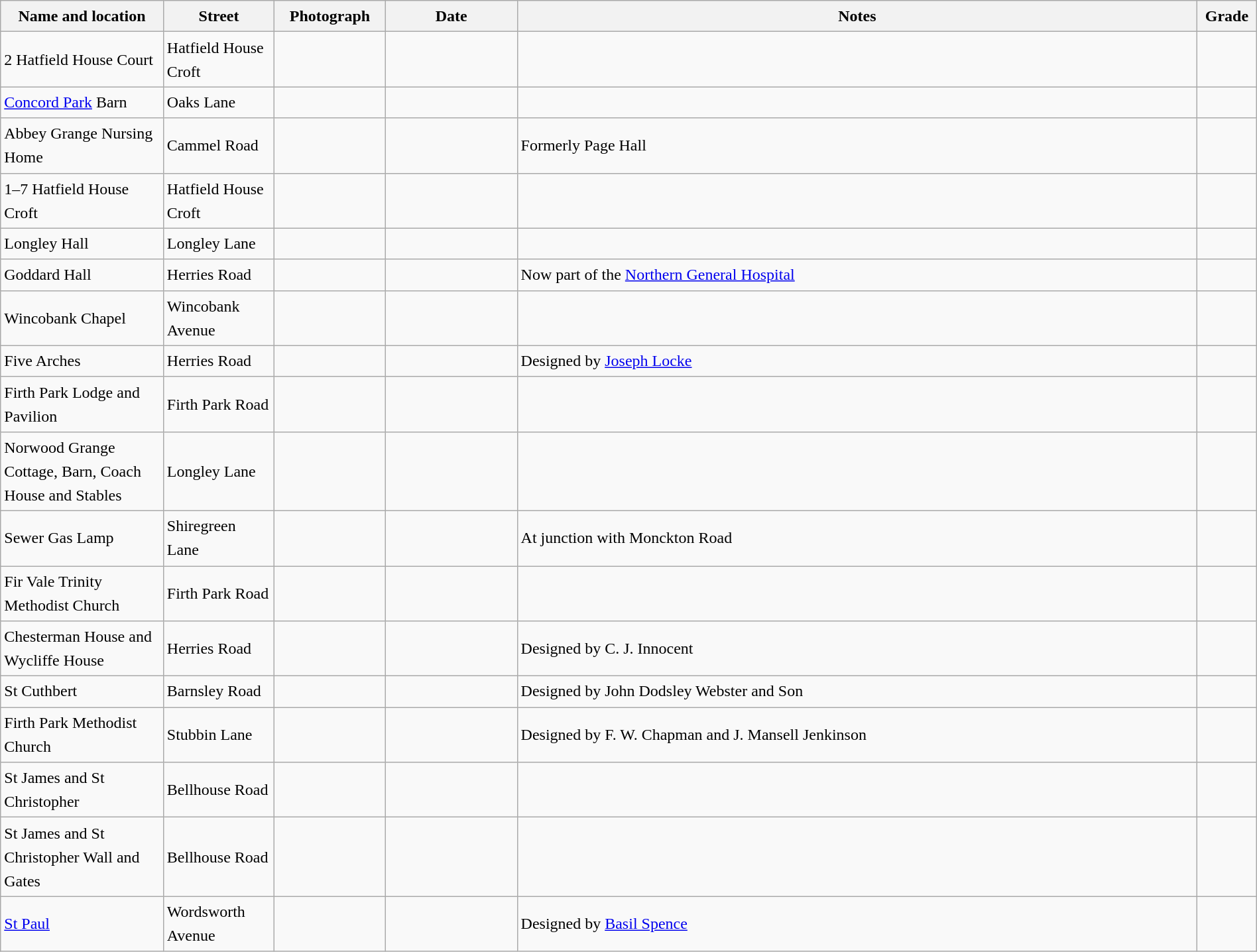<table class="wikitable sortable plainrowheaders" style="width:100%; border:0; text-align:left; line-height:150%;">
<tr>
<th scope="col"  style="width:150px">Name and location</th>
<th scope="col"  style="width:100px">Street</th>
<th scope="col"  style="width:100px" class="unsortable">Photograph</th>
<th scope="col"  style="width:120px">Date</th>
<th scope="col"  style="width:650px" class="unsortable">Notes</th>
<th scope="col"  style="width:50px">Grade</th>
</tr>
<tr>
<td>2 Hatfield House Court<br><small></small></td>
<td>Hatfield House Croft</td>
<td></td>
<td></td>
<td></td>
<td align="center" ></td>
</tr>
<tr>
<td><a href='#'>Concord Park</a> Barn<br><small></small></td>
<td>Oaks Lane</td>
<td></td>
<td></td>
<td></td>
<td align="center" ></td>
</tr>
<tr>
<td>Abbey Grange Nursing Home<br><small></small></td>
<td>Cammel Road</td>
<td></td>
<td></td>
<td>Formerly Page Hall</td>
<td align="center" ></td>
</tr>
<tr>
<td>1–7 Hatfield House Croft<br><small></small></td>
<td>Hatfield House Croft</td>
<td></td>
<td></td>
<td></td>
<td align="center" ></td>
</tr>
<tr>
<td>Longley Hall<br><small></small></td>
<td>Longley Lane</td>
<td></td>
<td></td>
<td></td>
<td align="center" ></td>
</tr>
<tr>
<td>Goddard Hall<br><small></small></td>
<td>Herries Road</td>
<td></td>
<td></td>
<td>Now part of the <a href='#'>Northern General Hospital</a></td>
<td align="center" ></td>
</tr>
<tr>
<td>Wincobank Chapel<br><small></small></td>
<td>Wincobank Avenue</td>
<td></td>
<td></td>
<td></td>
<td align="center" ></td>
</tr>
<tr>
<td>Five Arches<br><small></small></td>
<td>Herries Road</td>
<td></td>
<td></td>
<td>Designed by <a href='#'>Joseph Locke</a></td>
<td align="center" ></td>
</tr>
<tr>
<td>Firth Park Lodge and Pavilion<br><small></small></td>
<td>Firth Park Road</td>
<td></td>
<td></td>
<td></td>
<td align="center" ></td>
</tr>
<tr>
<td>Norwood Grange Cottage, Barn, Coach House and Stables<br><small></small></td>
<td>Longley Lane</td>
<td></td>
<td></td>
<td></td>
<td align="center" ></td>
</tr>
<tr>
<td>Sewer Gas Lamp<br><small></small></td>
<td>Shiregreen Lane</td>
<td></td>
<td></td>
<td>At junction with Monckton Road</td>
<td align="center" ></td>
</tr>
<tr>
<td>Fir Vale Trinity Methodist Church<br><small></small></td>
<td>Firth Park Road</td>
<td></td>
<td></td>
<td></td>
<td align="center" ></td>
</tr>
<tr>
<td>Chesterman House and Wycliffe House<br><small></small></td>
<td>Herries Road</td>
<td></td>
<td></td>
<td>Designed by C. J. Innocent</td>
<td align="center" ></td>
</tr>
<tr>
<td>St Cuthbert<br><small></small></td>
<td>Barnsley Road</td>
<td></td>
<td></td>
<td>Designed by John Dodsley Webster and Son</td>
<td align="center" ></td>
</tr>
<tr>
<td>Firth Park Methodist Church<br><small></small></td>
<td>Stubbin Lane</td>
<td></td>
<td></td>
<td>Designed by F. W. Chapman and J. Mansell Jenkinson</td>
<td align="center" ></td>
</tr>
<tr>
<td>St James and St Christopher<br><small></small></td>
<td>Bellhouse Road</td>
<td></td>
<td></td>
<td></td>
<td align="center" ></td>
</tr>
<tr>
<td>St James and St Christopher Wall and Gates<br><small></small></td>
<td>Bellhouse Road</td>
<td></td>
<td></td>
<td></td>
<td align="center" ></td>
</tr>
<tr>
<td><a href='#'>St Paul</a><br><small></small></td>
<td>Wordsworth Avenue</td>
<td></td>
<td></td>
<td>Designed by <a href='#'>Basil Spence</a></td>
<td align="center" ></td>
</tr>
</table>
